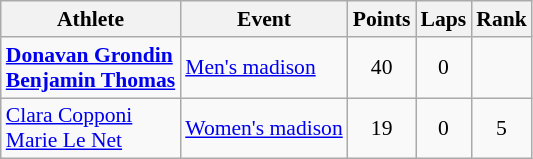<table class=wikitable style=font-size:90%;text-align:center>
<tr>
<th>Athlete</th>
<th>Event</th>
<th>Points</th>
<th>Laps</th>
<th>Rank</th>
</tr>
<tr>
<td align=left><strong><a href='#'>Donavan Grondin</a><br><a href='#'>Benjamin Thomas</a></strong></td>
<td align=left><a href='#'>Men's madison</a></td>
<td>40</td>
<td>0</td>
<td></td>
</tr>
<tr>
<td align=left><a href='#'>Clara Copponi</a><br><a href='#'>Marie Le Net</a></td>
<td align=left><a href='#'>Women's madison</a></td>
<td>19</td>
<td>0</td>
<td>5</td>
</tr>
</table>
